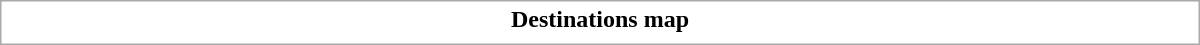<table class="collapsible collapsed" style="border:1px #aaa solid; width:50em; margin:0.2em auto">
<tr>
<th>Destinations map</th>
</tr>
<tr>
<td></td>
</tr>
</table>
